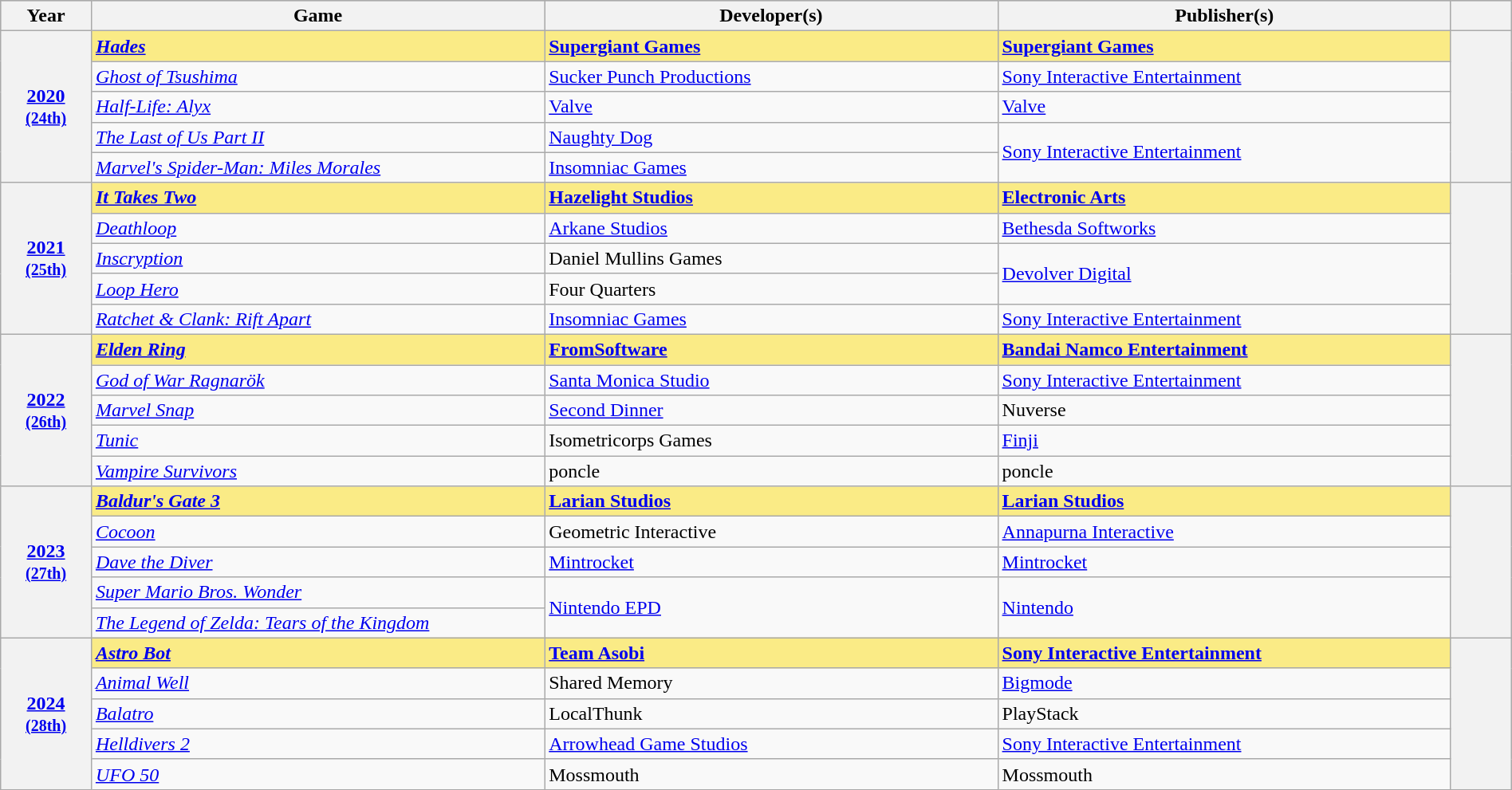<table class="wikitable sortable" style="width:100%;">
<tr style="background:#bebebe">
<th scope="col" style="width:6%;">Year</th>
<th scope="col" style="width:30%;">Game</th>
<th scope="col" style="width:30%;">Developer(s)</th>
<th scope="col" style="width:30%;">Publisher(s)</th>
<th scope="col" style="width:4%;" class="unsortable"></th>
</tr>
<tr>
<th scope="row" rowspan="5" style="text-align:center"><a href='#'>2020</a> <br><small><a href='#'>(24th)</a> </small></th>
<td style="background:#FAEB86"><strong><em><a href='#'>Hades</a></em></strong></td>
<td style="background:#FAEB86"><strong><a href='#'>Supergiant Games</a></strong></td>
<td style="background:#FAEB86"><strong><a href='#'>Supergiant Games</a></strong></td>
<th scope="row" rowspan="5" style="text-align;center;"></th>
</tr>
<tr>
<td><em><a href='#'>Ghost of Tsushima</a></em></td>
<td><a href='#'>Sucker Punch Productions</a></td>
<td><a href='#'>Sony Interactive Entertainment</a></td>
</tr>
<tr>
<td><em><a href='#'>Half-Life: Alyx</a></em></td>
<td><a href='#'>Valve</a></td>
<td><a href='#'>Valve</a></td>
</tr>
<tr>
<td><em><a href='#'>The Last of Us Part II</a></em></td>
<td><a href='#'>Naughty Dog</a></td>
<td rowspan="2"><a href='#'>Sony Interactive Entertainment</a></td>
</tr>
<tr>
<td><em><a href='#'>Marvel's Spider-Man: Miles Morales</a></em></td>
<td><a href='#'>Insomniac Games</a></td>
</tr>
<tr>
<th scope="row" rowspan="5" style="text-align:center"><a href='#'>2021</a> <br><small><a href='#'>(25th)</a> </small></th>
<td style="background:#FAEB86"><strong><em><a href='#'>It Takes Two</a></em></strong></td>
<td style="background:#FAEB86"><strong><a href='#'>Hazelight Studios</a></strong></td>
<td style="background:#FAEB86"><strong><a href='#'>Electronic Arts</a></strong></td>
<th scope="row" rowspan="5" style="text-align;center;"></th>
</tr>
<tr>
<td><em><a href='#'>Deathloop</a></em></td>
<td><a href='#'>Arkane Studios</a></td>
<td><a href='#'>Bethesda Softworks</a></td>
</tr>
<tr>
<td><em><a href='#'>Inscryption</a></em></td>
<td>Daniel Mullins Games</td>
<td rowspan=2><a href='#'>Devolver Digital</a></td>
</tr>
<tr>
<td><em><a href='#'>Loop Hero</a></em></td>
<td>Four Quarters</td>
</tr>
<tr>
<td><em><a href='#'>Ratchet & Clank: Rift Apart</a></em></td>
<td><a href='#'>Insomniac Games</a></td>
<td><a href='#'>Sony Interactive Entertainment</a></td>
</tr>
<tr>
<th scope="row" rowspan="5" style="text-align:center"><a href='#'>2022</a> <br><small><a href='#'>(26th)</a> </small></th>
<td style="background:#FAEB86"><strong><em><a href='#'>Elden Ring</a></em></strong></td>
<td style="background:#FAEB86"><strong><a href='#'>FromSoftware</a></strong></td>
<td style="background:#FAEB86"><strong><a href='#'>Bandai Namco Entertainment</a></strong></td>
<th scope="row" rowspan="5" style="text-align;center;"></th>
</tr>
<tr>
<td><em><a href='#'>God of War Ragnarök</a></em></td>
<td><a href='#'>Santa Monica Studio</a></td>
<td><a href='#'>Sony Interactive Entertainment</a></td>
</tr>
<tr>
<td><em><a href='#'>Marvel Snap</a></em></td>
<td><a href='#'>Second Dinner</a></td>
<td>Nuverse</td>
</tr>
<tr>
<td><em><a href='#'>Tunic</a></em></td>
<td>Isometricorps Games</td>
<td><a href='#'>Finji</a></td>
</tr>
<tr>
<td><em><a href='#'>Vampire Survivors</a></em></td>
<td>poncle</td>
<td>poncle</td>
</tr>
<tr>
<th scope="row" rowspan="5" style="text-align:center"><a href='#'>2023</a> <br><small><a href='#'>(27th)</a> </small></th>
<td style="background:#FAEB86"><strong><em><a href='#'>Baldur's Gate 3</a></em></strong></td>
<td style="background:#FAEB86"><strong><a href='#'>Larian Studios</a></strong></td>
<td style="background:#FAEB86"><strong><a href='#'>Larian Studios</a></strong></td>
<th scope="row" rowspan="5" style="text-align;center;"></th>
</tr>
<tr>
<td><em><a href='#'>Cocoon</a></em></td>
<td>Geometric Interactive</td>
<td><a href='#'>Annapurna Interactive</a></td>
</tr>
<tr>
<td><em><a href='#'>Dave the Diver</a></em></td>
<td><a href='#'>Mintrocket</a></td>
<td><a href='#'>Mintrocket</a></td>
</tr>
<tr>
<td><em><a href='#'>Super Mario Bros. Wonder</a></em></td>
<td rowspan="2"><a href='#'>Nintendo EPD</a></td>
<td rowspan="2"><a href='#'>Nintendo</a></td>
</tr>
<tr>
<td><em><a href='#'>The Legend of Zelda: Tears of the Kingdom</a></em></td>
</tr>
<tr>
<th scope="row" rowspan="5" style="text-align:center"><a href='#'>2024</a> <br><small><a href='#'>(28th)</a> </small></th>
<td style="background:#FAEB86"><strong><em><a href='#'>Astro Bot</a></em></strong></td>
<td style="background:#FAEB86"><strong><a href='#'>Team Asobi</a></strong></td>
<td style="background:#FAEB86"><strong><a href='#'>Sony Interactive Entertainment</a></strong></td>
<th scope="row" rowspan="5" style="text-align;center;"></th>
</tr>
<tr>
<td><em><a href='#'>Animal Well</a></em></td>
<td>Shared Memory</td>
<td><a href='#'>Bigmode</a></td>
</tr>
<tr>
<td><em><a href='#'>Balatro</a></em></td>
<td>LocalThunk</td>
<td>PlayStack</td>
</tr>
<tr>
<td><em><a href='#'>Helldivers 2</a></em></td>
<td><a href='#'>Arrowhead Game Studios</a></td>
<td><a href='#'>Sony Interactive Entertainment</a></td>
</tr>
<tr>
<td><em><a href='#'>UFO 50</a></em></td>
<td>Mossmouth</td>
<td>Mossmouth</td>
</tr>
</table>
